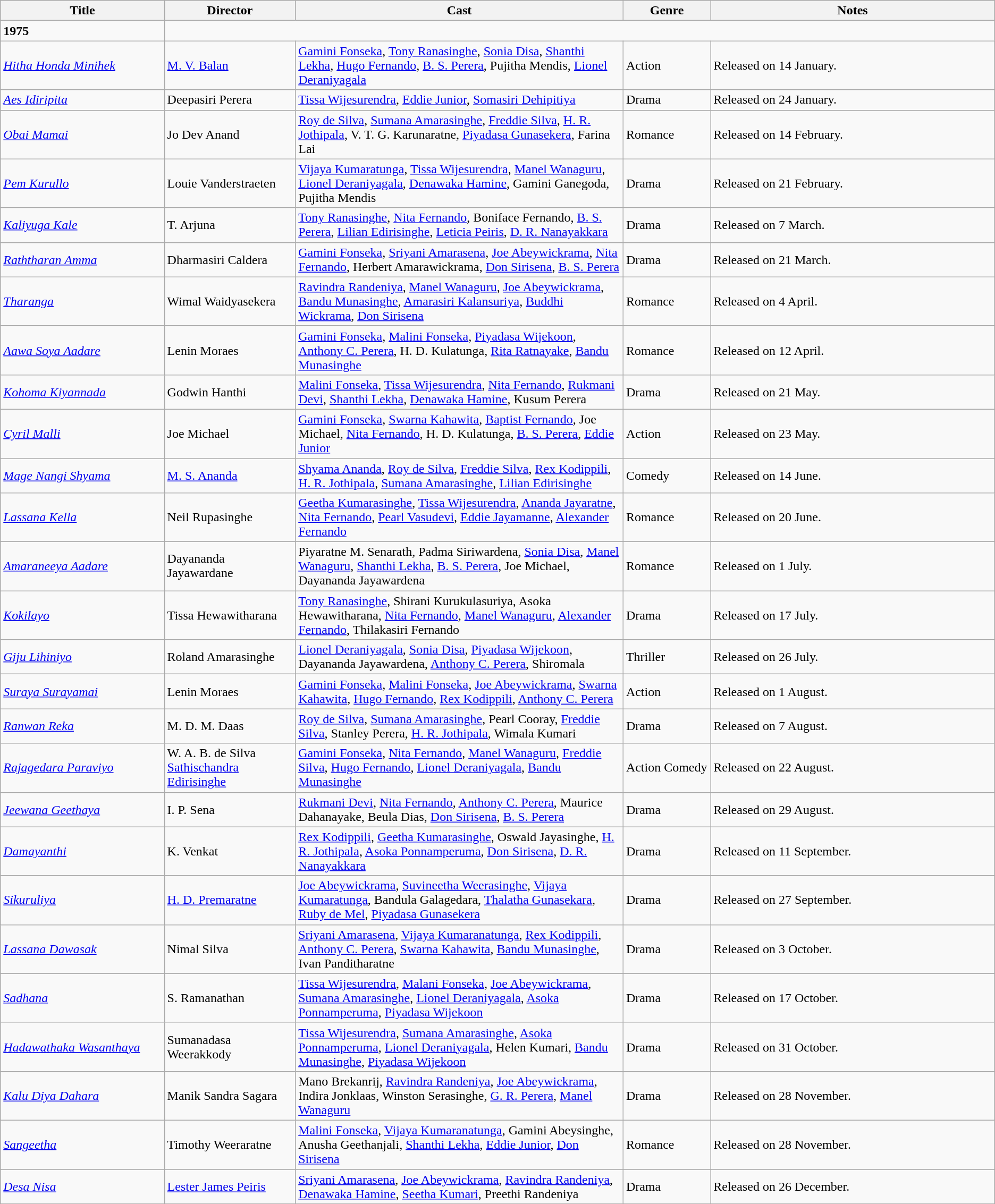<table class="wikitable">
<tr>
<th width=15%>Title</th>
<th width=12%>Director</th>
<th width=30%>Cast</th>
<th width=8%>Genre</th>
<th width=26%>Notes</th>
</tr>
<tr>
<td><strong>1975</strong></td>
</tr>
<tr>
<td><em><a href='#'>Hitha Honda Minihek</a></em></td>
<td><a href='#'>M. V. Balan</a></td>
<td><a href='#'>Gamini Fonseka</a>, <a href='#'>Tony Ranasinghe</a>, <a href='#'>Sonia Disa</a>, <a href='#'>Shanthi Lekha</a>, <a href='#'>Hugo Fernando</a>, <a href='#'>B. S. Perera</a>, Pujitha Mendis, <a href='#'>Lionel Deraniyagala</a></td>
<td>Action</td>
<td>Released on 14 January.</td>
</tr>
<tr>
<td><em><a href='#'>Aes Idiripita</a></em></td>
<td>Deepasiri Perera</td>
<td><a href='#'>Tissa Wijesurendra</a>, <a href='#'>Eddie Junior</a>, <a href='#'>Somasiri Dehipitiya</a></td>
<td>Drama</td>
<td>Released on 24 January.</td>
</tr>
<tr>
<td><em><a href='#'>Obai Mamai</a></em></td>
<td>Jo Dev Anand</td>
<td><a href='#'>Roy de Silva</a>, <a href='#'>Sumana Amarasinghe</a>, <a href='#'>Freddie Silva</a>, <a href='#'>H. R. Jothipala</a>, V. T. G. Karunaratne, <a href='#'>Piyadasa Gunasekera</a>, Farina Lai</td>
<td>Romance</td>
<td>Released on 14 February.</td>
</tr>
<tr>
<td><em><a href='#'>Pem Kurullo</a></em></td>
<td>Louie Vanderstraeten</td>
<td><a href='#'>Vijaya Kumaratunga</a>, <a href='#'>Tissa Wijesurendra</a>, <a href='#'>Manel Wanaguru</a>, <a href='#'>Lionel Deraniyagala</a>, <a href='#'>Denawaka Hamine</a>, Gamini Ganegoda, Pujitha Mendis</td>
<td>Drama</td>
<td>Released on 21 February.</td>
</tr>
<tr>
<td><em><a href='#'>Kaliyuga Kale</a></em></td>
<td>T. Arjuna</td>
<td><a href='#'>Tony Ranasinghe</a>, <a href='#'>Nita Fernando</a>, Boniface Fernando, <a href='#'>B. S. Perera</a>, <a href='#'>Lilian Edirisinghe</a>, <a href='#'>Leticia Peiris</a>, <a href='#'>D. R. Nanayakkara</a></td>
<td>Drama</td>
<td>Released on 7 March.</td>
</tr>
<tr>
<td><em><a href='#'>Raththaran Amma</a></em></td>
<td>Dharmasiri Caldera</td>
<td><a href='#'>Gamini Fonseka</a>, <a href='#'>Sriyani Amarasena</a>, <a href='#'>Joe Abeywickrama</a>, <a href='#'>Nita Fernando</a>, Herbert Amarawickrama, <a href='#'>Don Sirisena</a>, <a href='#'>B. S. Perera</a></td>
<td>Drama</td>
<td>Released on 21 March.</td>
</tr>
<tr>
<td><em><a href='#'>Tharanga</a></em></td>
<td>Wimal Waidyasekera</td>
<td><a href='#'>Ravindra Randeniya</a>, <a href='#'>Manel Wanaguru</a>, <a href='#'>Joe Abeywickrama</a>, <a href='#'>Bandu Munasinghe</a>, <a href='#'>Amarasiri Kalansuriya</a>, <a href='#'>Buddhi Wickrama</a>, <a href='#'>Don Sirisena</a></td>
<td>Romance</td>
<td>Released on 4 April.</td>
</tr>
<tr>
<td><em><a href='#'>Aawa Soya Aadare</a></em></td>
<td>Lenin Moraes</td>
<td><a href='#'>Gamini Fonseka</a>, <a href='#'>Malini Fonseka</a>, <a href='#'>Piyadasa Wijekoon</a>, <a href='#'>Anthony C. Perera</a>, H. D. Kulatunga, <a href='#'>Rita Ratnayake</a>, <a href='#'>Bandu Munasinghe</a></td>
<td>Romance</td>
<td>Released on 12 April.</td>
</tr>
<tr>
<td><em><a href='#'>Kohoma Kiyannada</a></em></td>
<td>Godwin Hanthi</td>
<td><a href='#'>Malini Fonseka</a>, <a href='#'>Tissa Wijesurendra</a>, <a href='#'>Nita Fernando</a>, <a href='#'>Rukmani Devi</a>, <a href='#'>Shanthi Lekha</a>, <a href='#'>Denawaka Hamine</a>, Kusum Perera</td>
<td>Drama</td>
<td>Released on 21 May.</td>
</tr>
<tr>
<td><em><a href='#'>Cyril Malli</a></em></td>
<td>Joe Michael</td>
<td><a href='#'>Gamini Fonseka</a>, <a href='#'>Swarna Kahawita</a>, <a href='#'>Baptist Fernando</a>, Joe Michael, <a href='#'>Nita Fernando</a>, H. D. Kulatunga, <a href='#'>B. S. Perera</a>, <a href='#'>Eddie Junior</a></td>
<td>Action</td>
<td>Released on 23 May.</td>
</tr>
<tr>
<td><em><a href='#'>Mage Nangi Shyama</a></em></td>
<td><a href='#'>M. S. Ananda</a></td>
<td><a href='#'>Shyama Ananda</a>, <a href='#'>Roy de Silva</a>, <a href='#'>Freddie Silva</a>, <a href='#'>Rex Kodippili</a>, <a href='#'>H. R. Jothipala</a>, <a href='#'>Sumana Amarasinghe</a>, <a href='#'>Lilian Edirisinghe</a></td>
<td>Comedy</td>
<td>Released on 14 June.</td>
</tr>
<tr>
<td><em><a href='#'>Lassana Kella</a></em></td>
<td>Neil Rupasinghe</td>
<td><a href='#'>Geetha Kumarasinghe</a>, <a href='#'>Tissa Wijesurendra</a>, <a href='#'>Ananda Jayaratne</a>, <a href='#'>Nita Fernando</a>, <a href='#'>Pearl Vasudevi</a>, <a href='#'>Eddie Jayamanne</a>, <a href='#'>Alexander Fernando</a></td>
<td>Romance</td>
<td>Released on 20 June.</td>
</tr>
<tr>
<td><em><a href='#'>Amaraneeya Aadare</a></em></td>
<td>Dayananda Jayawardane</td>
<td>Piyaratne M. Senarath, Padma Siriwardena, <a href='#'>Sonia Disa</a>, <a href='#'>Manel Wanaguru</a>, <a href='#'>Shanthi Lekha</a>, <a href='#'>B. S. Perera</a>, Joe Michael, Dayananda Jayawardena</td>
<td>Romance</td>
<td>Released on 1 July.</td>
</tr>
<tr>
<td><em><a href='#'>Kokilayo</a></em></td>
<td>Tissa Hewawitharana</td>
<td><a href='#'>Tony Ranasinghe</a>, Shirani Kurukulasuriya, Asoka Hewawitharana, <a href='#'>Nita Fernando</a>, <a href='#'>Manel Wanaguru</a>, <a href='#'>Alexander Fernando</a>, Thilakasiri Fernando</td>
<td>Drama</td>
<td>Released on 17 July.</td>
</tr>
<tr>
<td><em><a href='#'>Giju Lihiniyo</a></em></td>
<td>Roland Amarasinghe</td>
<td><a href='#'>Lionel Deraniyagala</a>, <a href='#'>Sonia Disa</a>, <a href='#'>Piyadasa Wijekoon</a>, Dayananda Jayawardena, <a href='#'>Anthony C. Perera</a>, Shiromala</td>
<td>Thriller</td>
<td>Released on 26 July.</td>
</tr>
<tr>
<td><em><a href='#'>Suraya Surayamai</a></em></td>
<td>Lenin Moraes</td>
<td><a href='#'>Gamini Fonseka</a>, <a href='#'>Malini Fonseka</a>, <a href='#'>Joe Abeywickrama</a>, <a href='#'>Swarna Kahawita</a>, <a href='#'>Hugo Fernando</a>, <a href='#'>Rex Kodippili</a>, <a href='#'>Anthony C. Perera</a></td>
<td>Action</td>
<td>Released on 1 August.</td>
</tr>
<tr>
<td><em><a href='#'>Ranwan Reka</a></em></td>
<td>M. D. M. Daas</td>
<td><a href='#'>Roy de Silva</a>, <a href='#'>Sumana Amarasinghe</a>, Pearl Cooray, <a href='#'>Freddie Silva</a>, Stanley Perera, <a href='#'>H. R. Jothipala</a>, Wimala Kumari</td>
<td>Drama</td>
<td>Released on 7 August.</td>
</tr>
<tr>
<td><em><a href='#'>Rajagedara Paraviyo</a></em></td>
<td>W. A. B. de Silva<br> <a href='#'>Sathischandra Edirisinghe</a></td>
<td><a href='#'>Gamini Fonseka</a>, <a href='#'>Nita Fernando</a>, <a href='#'>Manel Wanaguru</a>, <a href='#'>Freddie Silva</a>, <a href='#'>Hugo Fernando</a>, <a href='#'>Lionel Deraniyagala</a>, <a href='#'>Bandu Munasinghe</a></td>
<td>Action Comedy</td>
<td>Released on 22 August.</td>
</tr>
<tr>
<td><em><a href='#'>Jeewana Geethaya</a></em></td>
<td>I. P. Sena</td>
<td><a href='#'>Rukmani Devi</a>, <a href='#'>Nita Fernando</a>, <a href='#'>Anthony C. Perera</a>, Maurice Dahanayake, Beula Dias, <a href='#'>Don Sirisena</a>, <a href='#'>B. S. Perera</a></td>
<td>Drama</td>
<td>Released on 29 August.</td>
</tr>
<tr>
<td><em><a href='#'>Damayanthi</a></em></td>
<td>K. Venkat</td>
<td><a href='#'>Rex Kodippili</a>, <a href='#'>Geetha Kumarasinghe</a>, Oswald Jayasinghe, <a href='#'>H. R. Jothipala</a>, <a href='#'>Asoka Ponnamperuma</a>, <a href='#'>Don Sirisena</a>, <a href='#'>D. R. Nanayakkara</a></td>
<td>Drama</td>
<td>Released on 11 September.</td>
</tr>
<tr>
<td><em><a href='#'>Sikuruliya</a></em></td>
<td><a href='#'>H. D. Premaratne</a></td>
<td><a href='#'>Joe Abeywickrama</a>, <a href='#'>Suvineetha Weerasinghe</a>, <a href='#'>Vijaya Kumaratunga</a>, Bandula Galagedara, <a href='#'>Thalatha Gunasekara</a>, <a href='#'>Ruby de Mel</a>, <a href='#'>Piyadasa Gunasekera</a></td>
<td>Drama</td>
<td>Released on 27 September.</td>
</tr>
<tr>
<td><em><a href='#'>Lassana Dawasak</a></em></td>
<td>Nimal Silva</td>
<td><a href='#'>Sriyani Amarasena</a>, <a href='#'>Vijaya Kumaranatunga</a>, <a href='#'>Rex Kodippili</a>, <a href='#'>Anthony C. Perera</a>, <a href='#'>Swarna Kahawita</a>, <a href='#'>Bandu Munasinghe</a>, Ivan Panditharatne</td>
<td>Drama</td>
<td>Released on 3 October.</td>
</tr>
<tr>
<td><em><a href='#'>Sadhana</a></em></td>
<td>S. Ramanathan</td>
<td><a href='#'>Tissa Wijesurendra</a>, <a href='#'>Malani Fonseka</a>, <a href='#'>Joe Abeywickrama</a>, <a href='#'>Sumana Amarasinghe</a>, <a href='#'>Lionel Deraniyagala</a>, <a href='#'>Asoka Ponnamperuma</a>, <a href='#'>Piyadasa Wijekoon</a></td>
<td>Drama</td>
<td>Released on 17 October.</td>
</tr>
<tr>
<td><em><a href='#'>Hadawathaka Wasanthaya</a></em></td>
<td>Sumanadasa Weerakkody</td>
<td><a href='#'>Tissa Wijesurendra</a>, <a href='#'>Sumana Amarasinghe</a>, <a href='#'>Asoka Ponnamperuma</a>, <a href='#'>Lionel Deraniyagala</a>, Helen Kumari, <a href='#'>Bandu Munasinghe</a>, <a href='#'>Piyadasa Wijekoon</a></td>
<td>Drama</td>
<td>Released on 31 October.</td>
</tr>
<tr>
<td><em><a href='#'>Kalu Diya Dahara</a></em></td>
<td>Manik Sandra Sagara</td>
<td>Mano Brekanrij, <a href='#'>Ravindra Randeniya</a>, <a href='#'>Joe Abeywickrama</a>, Indira Jonklaas, Winston Serasinghe, <a href='#'>G. R. Perera</a>, <a href='#'>Manel Wanaguru</a></td>
<td>Drama</td>
<td>Released on 28 November.</td>
</tr>
<tr>
<td><em><a href='#'>Sangeetha</a></em></td>
<td>Timothy Weeraratne</td>
<td><a href='#'>Malini Fonseka</a>, <a href='#'>Vijaya Kumaranatunga</a>, Gamini Abeysinghe, Anusha Geethanjali, <a href='#'>Shanthi Lekha</a>, <a href='#'>Eddie Junior</a>, <a href='#'>Don Sirisena</a></td>
<td>Romance</td>
<td>Released on 28 November.</td>
</tr>
<tr>
<td><em><a href='#'>Desa Nisa</a></em></td>
<td><a href='#'>Lester James Peiris</a></td>
<td><a href='#'>Sriyani Amarasena</a>, <a href='#'>Joe Abeywickrama</a>, <a href='#'>Ravindra Randeniya</a>, <a href='#'>Denawaka Hamine</a>, <a href='#'>Seetha Kumari</a>, Preethi Randeniya</td>
<td>Drama</td>
<td>Released on 26 December.</td>
</tr>
</table>
